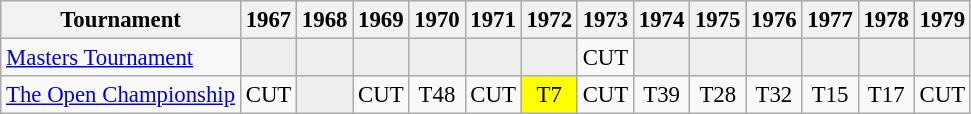<table class="wikitable" style="font-size:95%;text-align:center;">
<tr>
<th>Tournament</th>
<th>1967</th>
<th>1968</th>
<th>1969</th>
<th>1970</th>
<th>1971</th>
<th>1972</th>
<th>1973</th>
<th>1974</th>
<th>1975</th>
<th>1976</th>
<th>1977</th>
<th>1978</th>
<th>1979</th>
</tr>
<tr>
<td align=left><a href='#'>Masters Tournament</a></td>
<td style="background:#eeeeee;"></td>
<td style="background:#eeeeee;"></td>
<td style="background:#eeeeee;"></td>
<td style="background:#eeeeee;"></td>
<td style="background:#eeeeee;"></td>
<td style="background:#eeeeee;"></td>
<td>CUT</td>
<td style="background:#eeeeee;"></td>
<td style="background:#eeeeee;"></td>
<td style="background:#eeeeee;"></td>
<td style="background:#eeeeee;"></td>
<td style="background:#eeeeee;"></td>
<td style="background:#eeeeee;"></td>
</tr>
<tr>
<td align=left><a href='#'>The Open Championship</a></td>
<td>CUT</td>
<td style="background:#eeeeee;"></td>
<td>CUT</td>
<td>T48</td>
<td>CUT</td>
<td style="background:yellow;">T7</td>
<td>CUT</td>
<td>T39</td>
<td>T28</td>
<td>T32</td>
<td>T15</td>
<td>T17</td>
<td>CUT</td>
</tr>
</table>
